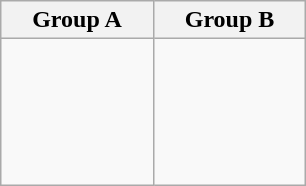<table class="wikitable">
<tr>
<th width=33%>Group A</th>
<th width=33%>Group B</th>
</tr>
<tr>
<td><br><br>
<br>
<br>
<br></td>
<td><br><br>
<br>
<br></td>
</tr>
</table>
